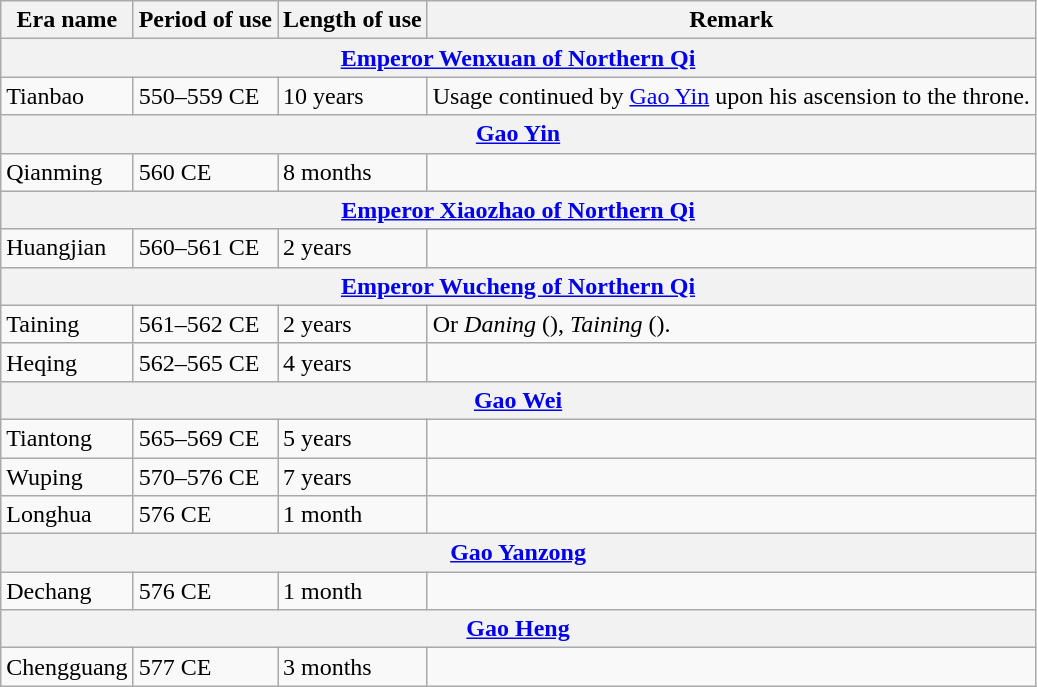<table class="wikitable">
<tr>
<th>Era name</th>
<th>Period of use</th>
<th>Length of use</th>
<th>Remark</th>
</tr>
<tr>
<th colspan="4"><a href='#'>Emperor Wenxuan of Northern Qi</a><br></th>
</tr>
<tr>
<td>Tianbao<br></td>
<td>550–559 CE</td>
<td>10 years</td>
<td>Usage continued by <a href='#'>Gao Yin</a> upon his ascension to the throne.</td>
</tr>
<tr>
<th colspan="4"><a href='#'>Gao Yin</a><br></th>
</tr>
<tr>
<td>Qianming<br></td>
<td>560 CE</td>
<td>8 months</td>
<td></td>
</tr>
<tr>
<th colspan="4"><a href='#'>Emperor Xiaozhao of Northern Qi</a><br></th>
</tr>
<tr>
<td>Huangjian<br></td>
<td>560–561 CE</td>
<td>2 years</td>
<td></td>
</tr>
<tr>
<th colspan="4"><a href='#'>Emperor Wucheng of Northern Qi</a><br></th>
</tr>
<tr>
<td>Taining<br></td>
<td>561–562 CE</td>
<td>2 years</td>
<td>Or <em>Daning</em> (), <em>Taining</em> ().</td>
</tr>
<tr>
<td>Heqing<br></td>
<td>562–565 CE</td>
<td>4 years</td>
<td></td>
</tr>
<tr>
<th colspan="4"><a href='#'>Gao Wei</a><br></th>
</tr>
<tr>
<td>Tiantong<br></td>
<td>565–569 CE</td>
<td>5 years</td>
<td></td>
</tr>
<tr>
<td>Wuping<br></td>
<td>570–576 CE</td>
<td>7 years</td>
<td></td>
</tr>
<tr>
<td>Longhua<br></td>
<td>576 CE</td>
<td>1 month</td>
<td></td>
</tr>
<tr>
<th colspan="4"><a href='#'>Gao Yanzong</a><br></th>
</tr>
<tr>
<td>Dechang<br></td>
<td>576 CE</td>
<td>1 month</td>
<td></td>
</tr>
<tr>
<th colspan="4"><a href='#'>Gao Heng</a><br></th>
</tr>
<tr>
<td>Chengguang<br></td>
<td>577 CE</td>
<td>3 months</td>
<td></td>
</tr>
</table>
